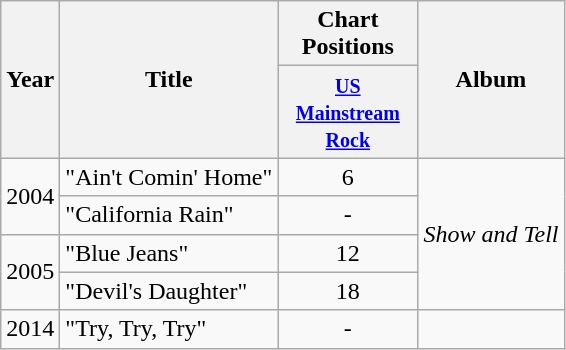<table class="wikitable">
<tr>
<th rowspan="2">Year</th>
<th rowspan="2">Title</th>
<th>Chart Positions</th>
<th rowspan="2">Album</th>
</tr>
<tr>
<th width="86"><small><a href='#'>US Mainstream Rock</a></small></th>
</tr>
<tr>
<td rowspan="2">2004</td>
<td>"Ain't Comin' Home"</td>
<td align="center">6</td>
<td rowspan="4"><em>Show and Tell</em></td>
</tr>
<tr>
<td>"California Rain"</td>
<td align="center">-</td>
</tr>
<tr>
<td rowspan="2">2005</td>
<td>"Blue Jeans"</td>
<td align="center">12</td>
</tr>
<tr>
<td>"Devil's Daughter"</td>
<td align="center">18</td>
</tr>
<tr>
<td>2014</td>
<td>"Try, Try, Try"</td>
<td align="center">-</td>
<td></td>
</tr>
</table>
